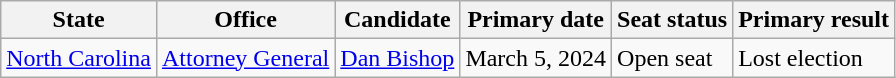<table class="wikitable sortable">
<tr>
<th bgcolor="teal">State</th>
<th>Office</th>
<th bgcolor="teal"><span>Candidate</span></th>
<th bgcolor="teal"><span>Primary date</span></th>
<th>Seat status</th>
<th>Primary result</th>
</tr>
<tr>
<td> <a href='#'>North Carolina</a></td>
<td><a href='#'>Attorney General</a></td>
<td><a href='#'>Dan Bishop</a></td>
<td>March 5, 2024</td>
<td>Open seat</td>
<td> Lost election</td>
</tr>
</table>
